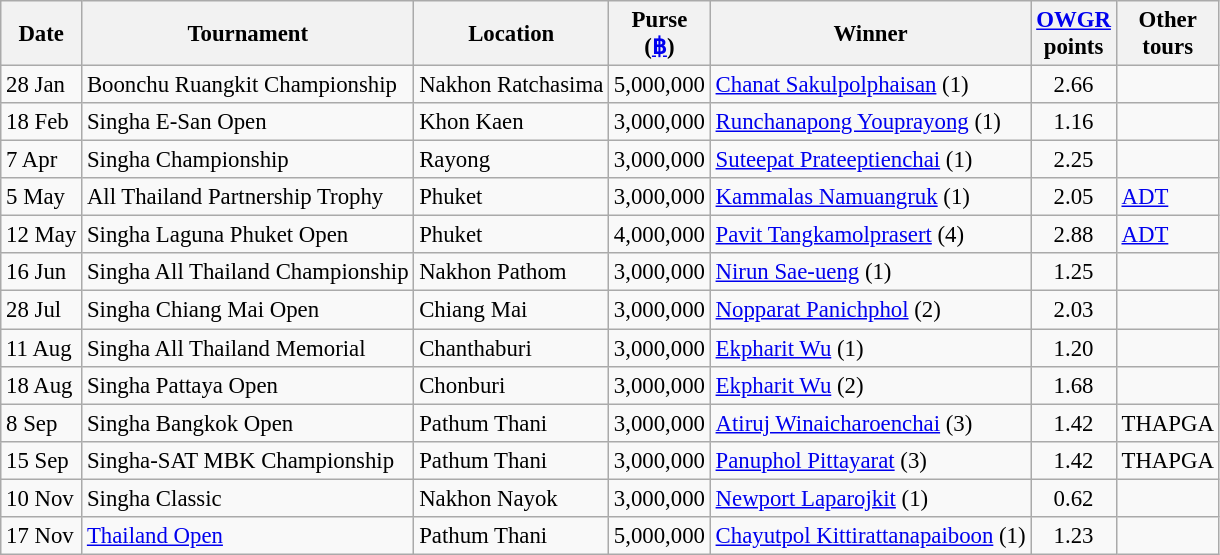<table class="wikitable" style="font-size:95%">
<tr>
<th>Date</th>
<th>Tournament</th>
<th>Location</th>
<th>Purse<br>(<a href='#'>฿</a>)</th>
<th>Winner</th>
<th><a href='#'>OWGR</a><br>points</th>
<th>Other<br>tours</th>
</tr>
<tr>
<td>28 Jan</td>
<td>Boonchu Ruangkit Championship</td>
<td>Nakhon Ratchasima</td>
<td align=right>5,000,000</td>
<td> <a href='#'>Chanat Sakulpolphaisan</a> (1)</td>
<td align=center>2.66</td>
<td></td>
</tr>
<tr>
<td>18 Feb</td>
<td>Singha E-San Open</td>
<td>Khon Kaen</td>
<td align=right>3,000,000</td>
<td> <a href='#'>Runchanapong Youprayong</a> (1)</td>
<td align=center>1.16</td>
<td></td>
</tr>
<tr>
<td>7 Apr</td>
<td>Singha Championship</td>
<td>Rayong</td>
<td align=right>3,000,000</td>
<td> <a href='#'>Suteepat Prateeptienchai</a> (1)</td>
<td align=center>2.25</td>
<td></td>
</tr>
<tr>
<td>5 May</td>
<td>All Thailand Partnership Trophy</td>
<td>Phuket</td>
<td align=right>3,000,000</td>
<td> <a href='#'>Kammalas Namuangruk</a> (1)</td>
<td align=center>2.05</td>
<td><a href='#'>ADT</a></td>
</tr>
<tr>
<td>12 May</td>
<td>Singha Laguna Phuket Open</td>
<td>Phuket</td>
<td align=right>4,000,000</td>
<td> <a href='#'>Pavit Tangkamolprasert</a> (4)</td>
<td align=center>2.88</td>
<td><a href='#'>ADT</a></td>
</tr>
<tr>
<td>16 Jun</td>
<td>Singha All Thailand Championship</td>
<td>Nakhon Pathom</td>
<td align=right>3,000,000</td>
<td> <a href='#'>Nirun Sae-ueng</a> (1)</td>
<td align=center>1.25</td>
<td></td>
</tr>
<tr>
<td>28 Jul</td>
<td>Singha Chiang Mai Open</td>
<td>Chiang Mai</td>
<td align=right>3,000,000</td>
<td> <a href='#'>Nopparat Panichphol</a> (2)</td>
<td align=center>2.03</td>
<td></td>
</tr>
<tr>
<td>11 Aug</td>
<td>Singha All Thailand Memorial</td>
<td>Chanthaburi</td>
<td align=right>3,000,000</td>
<td> <a href='#'>Ekpharit Wu</a> (1)</td>
<td align=center>1.20</td>
<td></td>
</tr>
<tr>
<td>18 Aug</td>
<td>Singha Pattaya Open</td>
<td>Chonburi</td>
<td align=right>3,000,000</td>
<td> <a href='#'>Ekpharit Wu</a> (2)</td>
<td align=center>1.68</td>
<td></td>
</tr>
<tr>
<td>8 Sep</td>
<td>Singha Bangkok Open</td>
<td>Pathum Thani</td>
<td align=right>3,000,000</td>
<td> <a href='#'>Atiruj Winaicharoenchai</a> (3)</td>
<td align=center>1.42</td>
<td>THAPGA</td>
</tr>
<tr>
<td>15 Sep</td>
<td>Singha-SAT MBK Championship</td>
<td>Pathum Thani</td>
<td align=right>3,000,000</td>
<td> <a href='#'>Panuphol Pittayarat</a> (3)</td>
<td align=center>1.42</td>
<td>THAPGA</td>
</tr>
<tr>
<td>10 Nov</td>
<td>Singha Classic</td>
<td>Nakhon Nayok</td>
<td align=right>3,000,000</td>
<td> <a href='#'>Newport Laparojkit</a> (1)</td>
<td align=center>0.62</td>
<td></td>
</tr>
<tr>
<td>17 Nov</td>
<td><a href='#'>Thailand Open</a></td>
<td>Pathum Thani</td>
<td align=right>5,000,000</td>
<td> <a href='#'>Chayutpol Kittirattanapaiboon</a> (1)</td>
<td align=center>1.23</td>
<td></td>
</tr>
</table>
